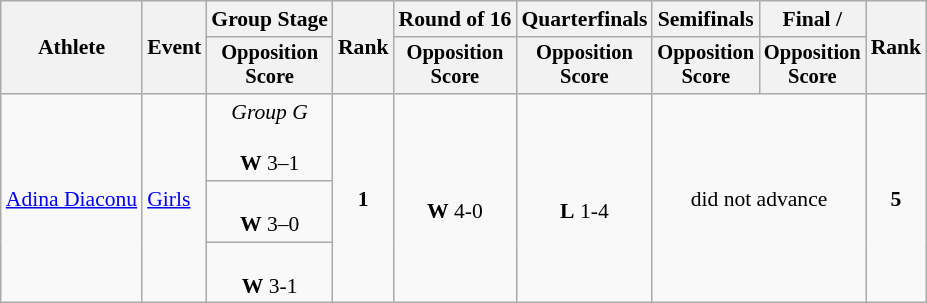<table class=wikitable style="font-size:90%">
<tr>
<th rowspan="2">Athlete</th>
<th rowspan="2">Event</th>
<th>Group Stage</th>
<th rowspan="2">Rank</th>
<th>Round of 16</th>
<th>Quarterfinals</th>
<th>Semifinals</th>
<th>Final / </th>
<th rowspan=2>Rank</th>
</tr>
<tr style="font-size:95%">
<th>Opposition<br>Score</th>
<th>Opposition<br>Score</th>
<th>Opposition<br>Score</th>
<th>Opposition<br>Score</th>
<th>Opposition<br>Score</th>
</tr>
<tr align=center>
<td align=left rowspan=3><a href='#'>Adina Diaconu</a></td>
<td align=left rowspan=3><a href='#'>Girls</a></td>
<td><em>Group G</em><br><br><strong>W</strong> 3–1</td>
<td rowspan=3><strong>1</strong></td>
<td rowspan=3><br><strong>W</strong> 4-0</td>
<td rowspan=3><br><strong>L</strong> 1-4</td>
<td rowspan=3 colspan=2>did not advance</td>
<td rowspan=3><strong>5</strong></td>
</tr>
<tr align=center>
<td><br><strong>W</strong> 3–0</td>
</tr>
<tr align=center>
<td><br><strong>W</strong> 3-1</td>
</tr>
</table>
